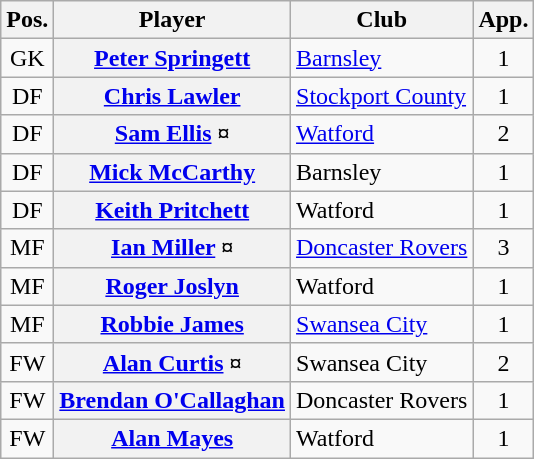<table class="wikitable plainrowheaders" style="text-align: left">
<tr>
<th scope=col>Pos.</th>
<th scope=col>Player</th>
<th scope=col>Club</th>
<th scope=col>App.</th>
</tr>
<tr>
<td style=text-align:center>GK</td>
<th scope=row><a href='#'>Peter Springett</a></th>
<td><a href='#'>Barnsley</a></td>
<td style=text-align:center>1</td>
</tr>
<tr>
<td style=text-align:center>DF</td>
<th scope=row><a href='#'>Chris Lawler</a></th>
<td><a href='#'>Stockport County</a></td>
<td style=text-align:center>1</td>
</tr>
<tr>
<td style=text-align:center>DF</td>
<th scope=row><a href='#'>Sam Ellis</a> ¤</th>
<td><a href='#'>Watford</a></td>
<td style=text-align:center>2</td>
</tr>
<tr>
<td style=text-align:center>DF</td>
<th scope=row><a href='#'>Mick McCarthy</a></th>
<td>Barnsley</td>
<td style=text-align:center>1</td>
</tr>
<tr>
<td style=text-align:center>DF</td>
<th scope=row><a href='#'>Keith Pritchett</a></th>
<td>Watford</td>
<td style=text-align:center>1</td>
</tr>
<tr>
<td style=text-align:center>MF</td>
<th scope=row><a href='#'>Ian Miller</a> ¤</th>
<td><a href='#'>Doncaster Rovers</a></td>
<td style=text-align:center>3</td>
</tr>
<tr>
<td style=text-align:center>MF</td>
<th scope=row><a href='#'>Roger Joslyn</a></th>
<td>Watford</td>
<td style=text-align:center>1</td>
</tr>
<tr>
<td style=text-align:center>MF</td>
<th scope=row><a href='#'>Robbie James</a></th>
<td><a href='#'>Swansea City</a></td>
<td style=text-align:center>1</td>
</tr>
<tr>
<td style=text-align:center>FW</td>
<th scope=row><a href='#'>Alan Curtis</a> ¤</th>
<td>Swansea City</td>
<td style=text-align:center>2</td>
</tr>
<tr>
<td style=text-align:center>FW</td>
<th scope=row><a href='#'>Brendan O'Callaghan</a></th>
<td>Doncaster Rovers</td>
<td style=text-align:center>1</td>
</tr>
<tr>
<td style=text-align:center>FW</td>
<th scope=row><a href='#'>Alan Mayes</a></th>
<td>Watford</td>
<td style=text-align:center>1</td>
</tr>
</table>
